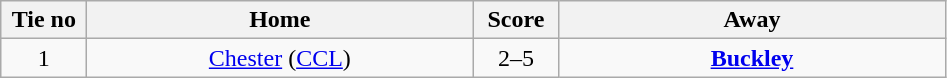<table class="wikitable" style="text-align:center">
<tr>
<th width=50>Tie no</th>
<th width=250>Home</th>
<th width=50>Score</th>
<th width=250>Away</th>
</tr>
<tr>
<td>1</td>
<td><a href='#'>Chester</a> (<a href='#'>CCL</a>)</td>
<td>2–5</td>
<td><strong><a href='#'>Buckley</a></strong></td>
</tr>
</table>
